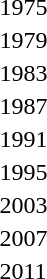<table>
<tr>
<td>1975</td>
<td></td>
<td></td>
<td></td>
</tr>
<tr>
<td>1979</td>
<td></td>
<td></td>
<td></td>
</tr>
<tr>
<td>1983</td>
<td></td>
<td></td>
<td></td>
</tr>
<tr>
<td>1987</td>
<td></td>
<td></td>
<td></td>
</tr>
<tr>
<td>1991</td>
<td></td>
<td></td>
<td></td>
</tr>
<tr>
<td>1995</td>
<td></td>
<td></td>
<td></td>
</tr>
<tr>
<td>2003</td>
<td></td>
<td></td>
<td></td>
</tr>
<tr>
<td rowspan=2>2007</td>
<td rowspan=2></td>
<td rowspan=2></td>
<td></td>
</tr>
<tr>
<td></td>
</tr>
<tr>
<td rowspan=2>2011<br></td>
<td rowspan=2></td>
<td rowspan=2></td>
<td></td>
</tr>
<tr>
<td></td>
</tr>
</table>
